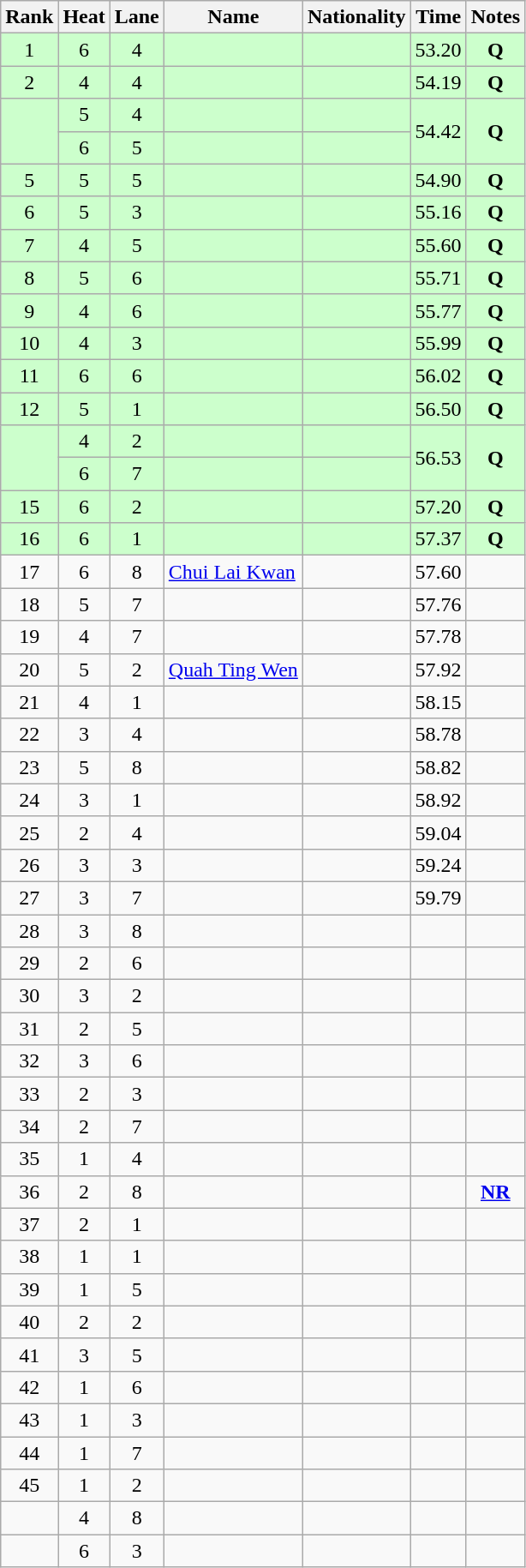<table class="wikitable sortable" style="text-align:center">
<tr>
<th data-sort-type="number">Rank</th>
<th>Heat</th>
<th>Lane</th>
<th>Name</th>
<th>Nationality</th>
<th>Time</th>
<th>Notes</th>
</tr>
<tr bgcolor=ccffcc>
<td>1</td>
<td>6</td>
<td>4</td>
<td align=left></td>
<td align=left></td>
<td>53.20</td>
<td><strong>Q</strong></td>
</tr>
<tr bgcolor=ccffcc>
<td>2</td>
<td>4</td>
<td>4</td>
<td align=left></td>
<td align=left></td>
<td>54.19</td>
<td><strong>Q</strong></td>
</tr>
<tr bgcolor=ccffcc>
<td rowspan=2></td>
<td>5</td>
<td>4</td>
<td align=left></td>
<td align=left></td>
<td rowspan=2>54.42</td>
<td rowspan=2><strong>Q</strong></td>
</tr>
<tr bgcolor=ccffcc>
<td>6</td>
<td>5</td>
<td align=left></td>
<td align=left></td>
</tr>
<tr bgcolor=ccffcc>
<td>5</td>
<td>5</td>
<td>5</td>
<td align=left></td>
<td align=left></td>
<td>54.90</td>
<td><strong>Q</strong></td>
</tr>
<tr bgcolor=ccffcc>
<td>6</td>
<td>5</td>
<td>3</td>
<td align=left></td>
<td align=left></td>
<td>55.16</td>
<td><strong>Q</strong></td>
</tr>
<tr bgcolor=ccffcc>
<td>7</td>
<td>4</td>
<td>5</td>
<td align=left></td>
<td align=left></td>
<td>55.60</td>
<td><strong>Q</strong></td>
</tr>
<tr bgcolor=ccffcc>
<td>8</td>
<td>5</td>
<td>6</td>
<td align=left></td>
<td align=left></td>
<td>55.71</td>
<td><strong>Q</strong></td>
</tr>
<tr bgcolor=ccffcc>
<td>9</td>
<td>4</td>
<td>6</td>
<td align=left></td>
<td align=left></td>
<td>55.77</td>
<td><strong>Q</strong></td>
</tr>
<tr bgcolor=ccffcc>
<td>10</td>
<td>4</td>
<td>3</td>
<td align=left></td>
<td align=left></td>
<td>55.99</td>
<td><strong>Q</strong></td>
</tr>
<tr bgcolor=ccffcc>
<td>11</td>
<td>6</td>
<td>6</td>
<td align=left></td>
<td align=left></td>
<td>56.02</td>
<td><strong>Q</strong></td>
</tr>
<tr bgcolor=ccffcc>
<td>12</td>
<td>5</td>
<td>1</td>
<td align=left></td>
<td align=left></td>
<td>56.50</td>
<td><strong>Q</strong></td>
</tr>
<tr bgcolor=ccffcc>
<td rowspan=2></td>
<td>4</td>
<td>2</td>
<td align=left></td>
<td align=left></td>
<td rowspan=2>56.53</td>
<td rowspan=2><strong>Q</strong></td>
</tr>
<tr bgcolor=ccffcc>
<td>6</td>
<td>7</td>
<td align=left></td>
<td align=left></td>
</tr>
<tr bgcolor=ccffcc>
<td>15</td>
<td>6</td>
<td>2</td>
<td align=left></td>
<td align=left></td>
<td>57.20</td>
<td><strong>Q</strong></td>
</tr>
<tr bgcolor=ccffcc>
<td>16</td>
<td>6</td>
<td>1</td>
<td align=left></td>
<td align=left></td>
<td>57.37</td>
<td><strong>Q</strong></td>
</tr>
<tr>
<td>17</td>
<td>6</td>
<td>8</td>
<td align=left><a href='#'>Chui Lai Kwan</a></td>
<td align=left></td>
<td>57.60</td>
<td></td>
</tr>
<tr>
<td>18</td>
<td>5</td>
<td>7</td>
<td align=left></td>
<td align=left></td>
<td>57.76</td>
<td></td>
</tr>
<tr>
<td>19</td>
<td>4</td>
<td>7</td>
<td align=left></td>
<td align=left></td>
<td>57.78</td>
<td></td>
</tr>
<tr>
<td>20</td>
<td>5</td>
<td>2</td>
<td align=left><a href='#'>Quah Ting Wen</a></td>
<td align=left></td>
<td>57.92</td>
<td></td>
</tr>
<tr>
<td>21</td>
<td>4</td>
<td>1</td>
<td align=left></td>
<td align=left></td>
<td>58.15</td>
<td></td>
</tr>
<tr>
<td>22</td>
<td>3</td>
<td>4</td>
<td align=left></td>
<td align=left></td>
<td>58.78</td>
<td></td>
</tr>
<tr>
<td>23</td>
<td>5</td>
<td>8</td>
<td align=left></td>
<td align=left></td>
<td>58.82</td>
<td></td>
</tr>
<tr>
<td>24</td>
<td>3</td>
<td>1</td>
<td align=left></td>
<td align=left></td>
<td>58.92</td>
<td></td>
</tr>
<tr>
<td>25</td>
<td>2</td>
<td>4</td>
<td align=left></td>
<td align=left></td>
<td>59.04</td>
<td></td>
</tr>
<tr>
<td>26</td>
<td>3</td>
<td>3</td>
<td align=left></td>
<td align=left></td>
<td>59.24</td>
<td></td>
</tr>
<tr>
<td>27</td>
<td>3</td>
<td>7</td>
<td align=left></td>
<td align=left></td>
<td>59.79</td>
<td></td>
</tr>
<tr>
<td>28</td>
<td>3</td>
<td>8</td>
<td align=left></td>
<td align=left></td>
<td></td>
<td></td>
</tr>
<tr>
<td>29</td>
<td>2</td>
<td>6</td>
<td align=left></td>
<td align=left></td>
<td></td>
<td></td>
</tr>
<tr>
<td>30</td>
<td>3</td>
<td>2</td>
<td align=left></td>
<td align=left></td>
<td></td>
<td></td>
</tr>
<tr>
<td>31</td>
<td>2</td>
<td>5</td>
<td align=left></td>
<td align=left></td>
<td></td>
<td></td>
</tr>
<tr>
<td>32</td>
<td>3</td>
<td>6</td>
<td align=left></td>
<td align=left></td>
<td></td>
<td></td>
</tr>
<tr>
<td>33</td>
<td>2</td>
<td>3</td>
<td align=left></td>
<td align=left></td>
<td></td>
<td></td>
</tr>
<tr>
<td>34</td>
<td>2</td>
<td>7</td>
<td align=left></td>
<td align=left></td>
<td></td>
<td></td>
</tr>
<tr>
<td>35</td>
<td>1</td>
<td>4</td>
<td align=left></td>
<td align=left></td>
<td></td>
<td></td>
</tr>
<tr>
<td>36</td>
<td>2</td>
<td>8</td>
<td align=left></td>
<td align=left></td>
<td></td>
<td><strong><a href='#'>NR</a></strong></td>
</tr>
<tr>
<td>37</td>
<td>2</td>
<td>1</td>
<td align=left></td>
<td align=left></td>
<td></td>
<td></td>
</tr>
<tr>
<td>38</td>
<td>1</td>
<td>1</td>
<td align=left></td>
<td align=left></td>
<td></td>
<td></td>
</tr>
<tr>
<td>39</td>
<td>1</td>
<td>5</td>
<td align=left></td>
<td align=left></td>
<td></td>
<td></td>
</tr>
<tr>
<td>40</td>
<td>2</td>
<td>2</td>
<td align=left></td>
<td align=left></td>
<td></td>
<td></td>
</tr>
<tr>
<td>41</td>
<td>3</td>
<td>5</td>
<td align=left></td>
<td align=left></td>
<td></td>
<td></td>
</tr>
<tr>
<td>42</td>
<td>1</td>
<td>6</td>
<td align=left></td>
<td align=left></td>
<td></td>
<td></td>
</tr>
<tr>
<td>43</td>
<td>1</td>
<td>3</td>
<td align=left></td>
<td align=left></td>
<td></td>
<td></td>
</tr>
<tr>
<td>44</td>
<td>1</td>
<td>7</td>
<td align=left></td>
<td align=left></td>
<td></td>
<td></td>
</tr>
<tr>
<td>45</td>
<td>1</td>
<td>2</td>
<td align=left></td>
<td align=left></td>
<td></td>
<td></td>
</tr>
<tr>
<td></td>
<td>4</td>
<td>8</td>
<td align=left></td>
<td align=left></td>
<td></td>
<td></td>
</tr>
<tr>
<td></td>
<td>6</td>
<td>3</td>
<td align=left></td>
<td align=left></td>
<td></td>
<td></td>
</tr>
</table>
